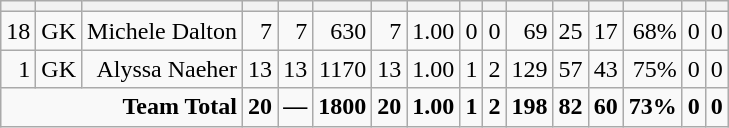<table class="wikitable sortable" style="text-align:right;">
<tr>
<th></th>
<th></th>
<th></th>
<th></th>
<th></th>
<th></th>
<th></th>
<th></th>
<th></th>
<th></th>
<th></th>
<th></th>
<th></th>
<th></th>
<th></th>
<th></th>
</tr>
<tr>
<td>18</td>
<td>GK</td>
<td>Michele Dalton</td>
<td>7</td>
<td>7</td>
<td>630</td>
<td>7</td>
<td>1.00</td>
<td>0</td>
<td>0</td>
<td>69</td>
<td>25</td>
<td>17</td>
<td>68%</td>
<td>0</td>
<td>0</td>
</tr>
<tr>
<td>1</td>
<td>GK</td>
<td>Alyssa Naeher</td>
<td>13</td>
<td>13</td>
<td>1170</td>
<td>13</td>
<td>1.00</td>
<td>1</td>
<td>2</td>
<td>129</td>
<td>57</td>
<td>43</td>
<td>75%</td>
<td>0</td>
<td>0</td>
</tr>
<tr class=sortbottom style="font-weight:bold;">
<td colspan=3>Team Total</td>
<td>20</td>
<td>—</td>
<td>1800</td>
<td>20</td>
<td>1.00</td>
<td>1</td>
<td>2</td>
<td>198</td>
<td>82</td>
<td>60</td>
<td>73%</td>
<td>0</td>
<td>0</td>
</tr>
</table>
